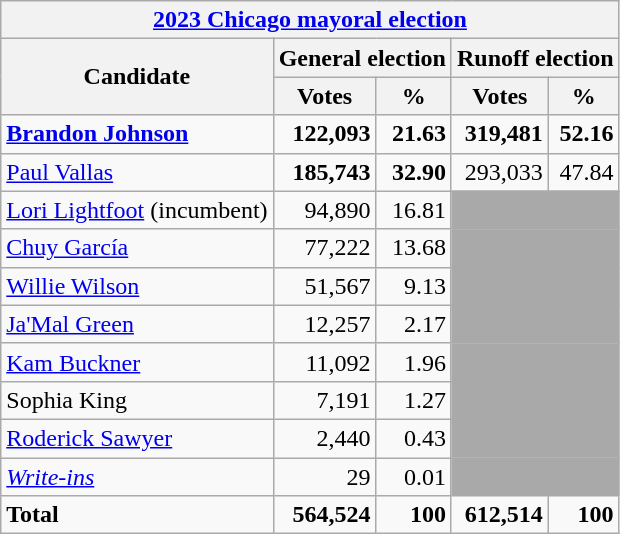<table class="wikitable">
<tr>
<th colspan=5><a href='#'>2023 Chicago mayoral election</a></th>
</tr>
<tr>
<th colspan="1" rowspan="2">Candidate</th>
<th colspan="2">General election</th>
<th colspan="2">Runoff election</th>
</tr>
<tr>
<th>Votes</th>
<th>%</th>
<th>Votes</th>
<th>%</th>
</tr>
<tr>
<td><strong><a href='#'>Brandon Johnson</a></strong></td>
<td align="right"><strong>122,093</strong></td>
<td align="right"><strong>21.63</strong></td>
<td align="right"><strong>319,481</strong></td>
<td align="right"><strong>52.16</strong></td>
</tr>
<tr>
<td><a href='#'>Paul Vallas</a></td>
<td align="right"><strong>185,743</strong></td>
<td align="right"><strong>32.90</strong></td>
<td align="right">293,033</td>
<td align="right">47.84</td>
</tr>
<tr>
<td><a href='#'>Lori Lightfoot</a> (incumbent)</td>
<td align="right">94,890</td>
<td align="right">16.81</td>
<td colspan=2 bgcolor=darkgray></td>
</tr>
<tr>
<td><a href='#'>Chuy García</a></td>
<td align="right">77,222</td>
<td align="right">13.68</td>
<td colspan=2 bgcolor=darkgray></td>
</tr>
<tr>
<td><a href='#'>Willie Wilson</a></td>
<td align="right">51,567</td>
<td align="right">9.13</td>
<td colspan=2 bgcolor=darkgray></td>
</tr>
<tr>
<td><a href='#'>Ja'Mal Green</a></td>
<td align="right">12,257</td>
<td align="right">2.17</td>
<td colspan=2 bgcolor=darkgray></td>
</tr>
<tr>
<td><a href='#'>Kam Buckner</a></td>
<td align="right">11,092</td>
<td align="right">1.96</td>
<td colspan=2 bgcolor=darkgray></td>
</tr>
<tr>
<td>Sophia King</td>
<td align="right">7,191</td>
<td align="right">1.27</td>
<td colspan=2 bgcolor=darkgray></td>
</tr>
<tr>
<td><a href='#'>Roderick Sawyer</a></td>
<td align="right">2,440</td>
<td align="right">0.43</td>
<td colspan=2 bgcolor=darkgray></td>
</tr>
<tr>
<td><em><a href='#'>Write-ins</a></em></td>
<td align="right">29</td>
<td align="right">0.01</td>
<td colspan=2 bgcolor=darkgray></td>
</tr>
<tr>
<td><strong>Total</strong></td>
<td align="right"><strong>564,524</strong></td>
<td align="right"><strong>100</strong></td>
<td align="right"><strong>612,514</strong></td>
<td align="right"><strong>100</strong></td>
</tr>
</table>
